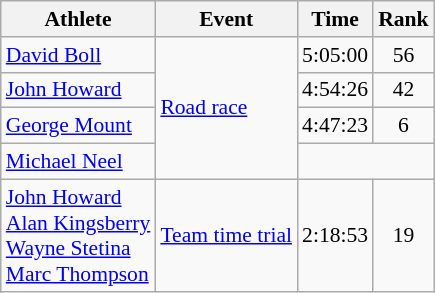<table class=wikitable style=font-size:90%;text-align:center>
<tr>
<th>Athlete</th>
<th>Event</th>
<th>Time</th>
<th>Rank</th>
</tr>
<tr>
<td align=left><a href='#'>David Boll</a></td>
<td align=left rowspan=4><a href='#'>Road race</a></td>
<td>5:05:00</td>
<td>56</td>
</tr>
<tr>
<td align=left><a href='#'>John Howard</a></td>
<td>4:54:26</td>
<td>42</td>
</tr>
<tr>
<td align=left><a href='#'>George Mount</a></td>
<td>4:47:23</td>
<td>6</td>
</tr>
<tr>
<td align=left><a href='#'>Michael Neel</a></td>
<td colspan=2></td>
</tr>
<tr>
<td align=left><a href='#'>John Howard</a><br><a href='#'>Alan Kingsberry</a><br><a href='#'>Wayne Stetina</a><br><a href='#'>Marc Thompson</a></td>
<td align=left><a href='#'>Team time trial</a></td>
<td>2:18:53</td>
<td>19</td>
</tr>
</table>
